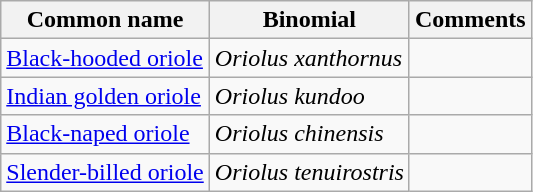<table class="wikitable">
<tr>
<th>Common name</th>
<th>Binomial</th>
<th>Comments</th>
</tr>
<tr>
<td><a href='#'>Black-hooded oriole</a></td>
<td><em>Oriolus xanthornus</em></td>
<td></td>
</tr>
<tr>
<td><a href='#'>Indian golden oriole</a></td>
<td><em>Oriolus kundoo</em></td>
<td></td>
</tr>
<tr>
<td><a href='#'>Black-naped oriole</a></td>
<td><em>Oriolus chinensis</em></td>
<td></td>
</tr>
<tr>
<td><a href='#'>Slender-billed oriole</a></td>
<td><em>Oriolus tenuirostris</em></td>
<td></td>
</tr>
</table>
